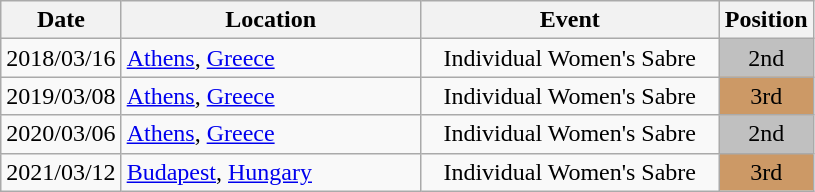<table class="wikitable" style="text-align:center;">
<tr>
<th>Date</th>
<th style="width:12em">Location</th>
<th style="width:12em">Event</th>
<th>Position</th>
</tr>
<tr>
<td>2018/03/16</td>
<td rowspan="1" align="left"> <a href='#'>Athens</a>, <a href='#'>Greece</a></td>
<td>Individual Women's Sabre</td>
<td bgcolor="silver">2nd</td>
</tr>
<tr>
<td>2019/03/08</td>
<td rowspan="1" align="left"> <a href='#'>Athens</a>, <a href='#'>Greece</a></td>
<td>Individual Women's Sabre</td>
<td bgcolor="cc9966">3rd</td>
</tr>
<tr>
<td>2020/03/06</td>
<td rowspan="1" align="left"> <a href='#'>Athens</a>, <a href='#'>Greece</a></td>
<td>Individual Women's Sabre</td>
<td bgcolor="silver">2nd</td>
</tr>
<tr>
<td>2021/03/12</td>
<td rowspan="1" align="left"> <a href='#'>Budapest</a>, <a href='#'>Hungary</a></td>
<td>Individual Women's Sabre</td>
<td bgcolor="cc9966">3rd</td>
</tr>
</table>
